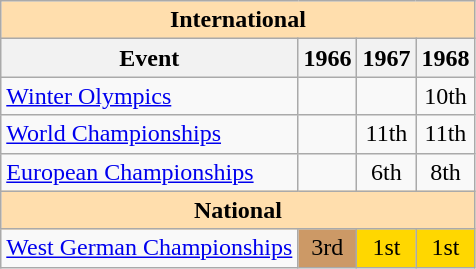<table class="wikitable" style="text-align:center">
<tr>
<th style="background-color: #ffdead; " colspan=4 align=center>International</th>
</tr>
<tr>
<th>Event</th>
<th>1966</th>
<th>1967</th>
<th>1968</th>
</tr>
<tr>
<td align=left><a href='#'>Winter Olympics</a></td>
<td></td>
<td></td>
<td>10th</td>
</tr>
<tr>
<td align=left><a href='#'>World Championships</a></td>
<td></td>
<td>11th</td>
<td>11th</td>
</tr>
<tr>
<td align=left><a href='#'>European Championships</a></td>
<td></td>
<td>6th</td>
<td>8th</td>
</tr>
<tr>
<th style="background-color: #ffdead; " colspan=4 align=center>National</th>
</tr>
<tr>
<td align=left><a href='#'>West German Championships</a></td>
<td bgcolor=cc9966>3rd</td>
<td bgcolor=gold>1st</td>
<td bgcolor=gold>1st</td>
</tr>
</table>
